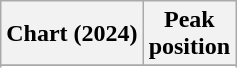<table class="wikitable sortable plainrowheaders" style="text-align:center">
<tr>
<th scope="col">Chart (2024)</th>
<th scope="col">Peak<br>position</th>
</tr>
<tr>
</tr>
<tr>
</tr>
</table>
